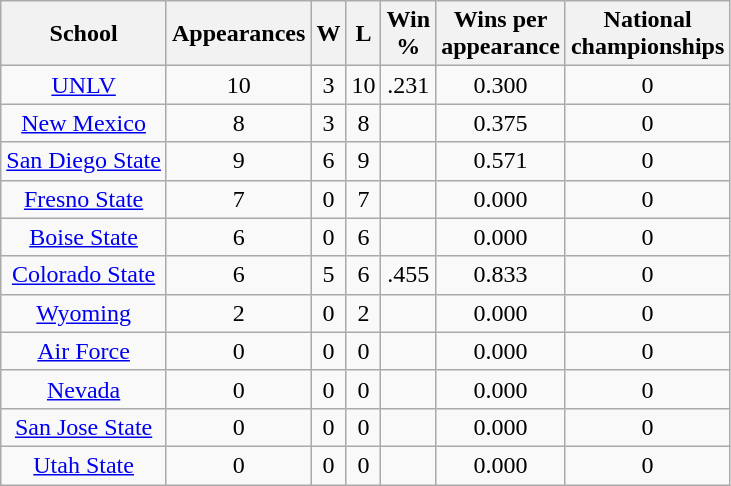<table class="wikitable sortable" style="text-align:center">
<tr>
<th>School</th>
<th>Appearances</th>
<th>W</th>
<th>L</th>
<th>Win<br>%</th>
<th>Wins per<br>appearance</th>
<th>National<br>championships</th>
</tr>
<tr>
<td><a href='#'>UNLV</a></td>
<td>10</td>
<td>3</td>
<td>10</td>
<td>.231</td>
<td>0.300</td>
<td>0</td>
</tr>
<tr>
<td><a href='#'>New Mexico</a></td>
<td>8</td>
<td>3</td>
<td>8</td>
<td></td>
<td>0.375</td>
<td>0</td>
</tr>
<tr>
<td><a href='#'>San Diego State</a></td>
<td>9</td>
<td>6</td>
<td>9</td>
<td></td>
<td>0.571</td>
<td>0</td>
</tr>
<tr>
<td><a href='#'>Fresno State</a></td>
<td>7</td>
<td>0</td>
<td>7</td>
<td></td>
<td>0.000</td>
<td>0</td>
</tr>
<tr>
<td><a href='#'>Boise State</a></td>
<td>6</td>
<td>0</td>
<td>6</td>
<td></td>
<td>0.000</td>
<td>0</td>
</tr>
<tr>
<td><a href='#'>Colorado State</a></td>
<td>6</td>
<td>5</td>
<td>6</td>
<td>.455</td>
<td>0.833</td>
<td>0</td>
</tr>
<tr>
<td><a href='#'>Wyoming</a></td>
<td>2</td>
<td>0</td>
<td>2</td>
<td></td>
<td>0.000</td>
<td>0</td>
</tr>
<tr>
<td><a href='#'>Air Force</a></td>
<td>0</td>
<td>0</td>
<td>0</td>
<td></td>
<td>0.000</td>
<td>0</td>
</tr>
<tr>
<td><a href='#'>Nevada</a></td>
<td>0</td>
<td>0</td>
<td>0</td>
<td></td>
<td>0.000</td>
<td>0</td>
</tr>
<tr>
<td><a href='#'>San Jose State</a></td>
<td>0</td>
<td>0</td>
<td>0</td>
<td></td>
<td>0.000</td>
<td>0</td>
</tr>
<tr>
<td><a href='#'>Utah State</a></td>
<td>0</td>
<td>0</td>
<td>0</td>
<td></td>
<td>0.000</td>
<td>0</td>
</tr>
</table>
